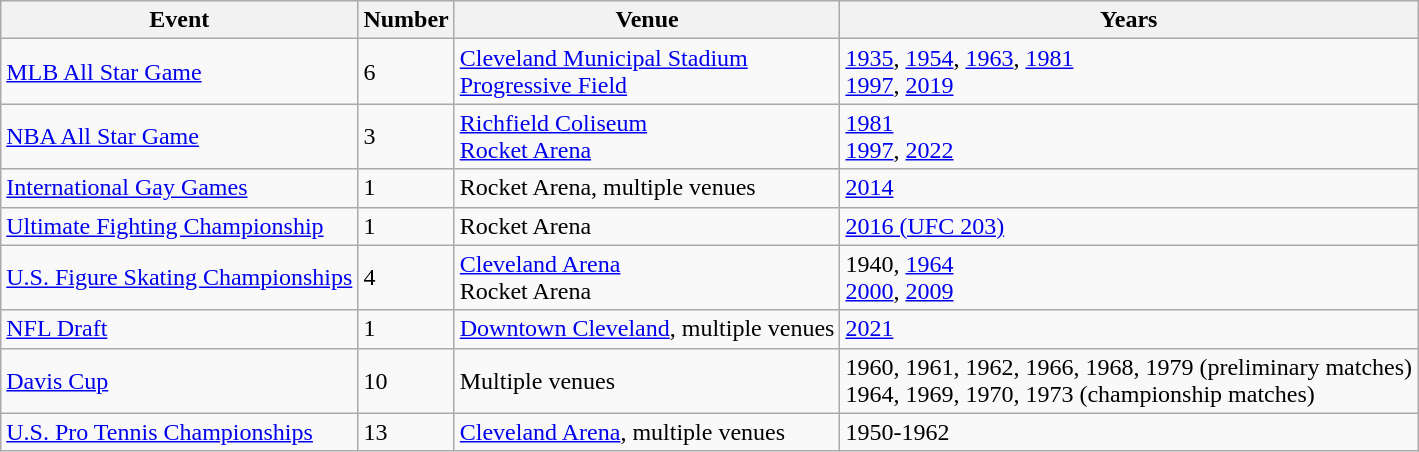<table class="wikitable">
<tr>
<th>Event</th>
<th>Number</th>
<th>Venue</th>
<th>Years</th>
</tr>
<tr>
<td><a href='#'>MLB All Star Game</a></td>
<td>6</td>
<td><a href='#'>Cleveland Municipal Stadium</a><br><a href='#'>Progressive Field</a></td>
<td><a href='#'>1935</a>, <a href='#'>1954</a>, <a href='#'>1963</a>, <a href='#'>1981</a><br><a href='#'>1997</a>, <a href='#'>2019</a></td>
</tr>
<tr>
<td><a href='#'>NBA All Star Game</a></td>
<td>3</td>
<td><a href='#'>Richfield Coliseum</a><br><a href='#'>Rocket Arena</a></td>
<td><a href='#'>1981</a><br><a href='#'>1997</a>, <a href='#'>2022</a></td>
</tr>
<tr>
<td><a href='#'>International Gay Games</a></td>
<td>1</td>
<td>Rocket Arena, multiple venues</td>
<td><a href='#'>2014</a></td>
</tr>
<tr>
<td><a href='#'>Ultimate Fighting Championship</a></td>
<td>1</td>
<td>Rocket Arena</td>
<td><a href='#'>2016 (UFC 203)</a></td>
</tr>
<tr>
<td><a href='#'>U.S. Figure Skating Championships</a></td>
<td>4</td>
<td><a href='#'>Cleveland Arena</a> <br>Rocket Arena</td>
<td>1940, <a href='#'>1964</a> <br><a href='#'>2000</a>, <a href='#'>2009</a></td>
</tr>
<tr>
<td><a href='#'>NFL Draft</a></td>
<td>1</td>
<td><a href='#'>Downtown Cleveland</a>, multiple venues</td>
<td><a href='#'>2021</a></td>
</tr>
<tr>
<td><a href='#'>Davis Cup</a></td>
<td>10</td>
<td>Multiple venues</td>
<td>1960, 1961, 1962, 1966, 1968, 1979 (preliminary matches) <br>1964, 1969, 1970, 1973 (championship matches)</td>
</tr>
<tr>
<td><a href='#'>U.S. Pro Tennis Championships</a></td>
<td>13</td>
<td><a href='#'>Cleveland Arena</a>, multiple venues</td>
<td>1950-1962</td>
</tr>
</table>
